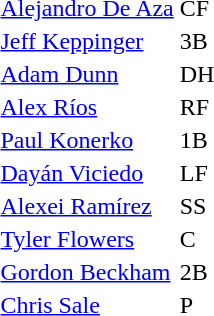<table>
<tr>
<td></td>
<td><a href='#'>Alejandro De Aza</a></td>
<td>CF</td>
</tr>
<tr>
<td></td>
<td><a href='#'>Jeff Keppinger</a></td>
<td>3B</td>
</tr>
<tr>
<td></td>
<td><a href='#'>Adam Dunn</a></td>
<td>DH</td>
</tr>
<tr>
<td></td>
<td><a href='#'>Alex Ríos</a></td>
<td>RF</td>
</tr>
<tr>
<td></td>
<td><a href='#'>Paul Konerko</a></td>
<td>1B</td>
</tr>
<tr>
<td></td>
<td><a href='#'>Dayán Viciedo</a></td>
<td>LF</td>
</tr>
<tr>
<td></td>
<td><a href='#'>Alexei Ramírez</a></td>
<td>SS</td>
</tr>
<tr>
<td></td>
<td><a href='#'>Tyler Flowers</a></td>
<td>C</td>
</tr>
<tr>
<td></td>
<td><a href='#'>Gordon Beckham</a></td>
<td>2B</td>
</tr>
<tr>
<td></td>
<td><a href='#'>Chris Sale</a></td>
<td>P</td>
</tr>
<tr>
</tr>
</table>
